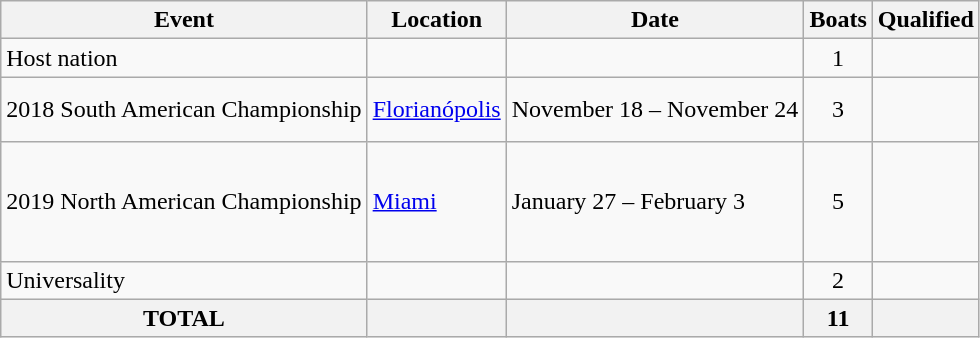<table class="wikitable">
<tr>
<th>Event</th>
<th>Location</th>
<th>Date</th>
<th>Boats</th>
<th>Qualified</th>
</tr>
<tr>
<td>Host nation</td>
<td></td>
<td></td>
<td align="center">1</td>
<td></td>
</tr>
<tr>
<td>2018 South American Championship</td>
<td> <a href='#'>Florianópolis</a></td>
<td>November 18 – November 24</td>
<td align="center">3</td>
<td><br><br></td>
</tr>
<tr>
<td>2019 North American Championship</td>
<td> <a href='#'>Miami</a></td>
<td>January 27 – February 3</td>
<td align="center">5</td>
<td><br><br><br><br></td>
</tr>
<tr>
<td>Universality</td>
<td></td>
<td></td>
<td align="center">2</td>
<td><br></td>
</tr>
<tr>
<th>TOTAL</th>
<th></th>
<th></th>
<th>11</th>
<th></th>
</tr>
</table>
